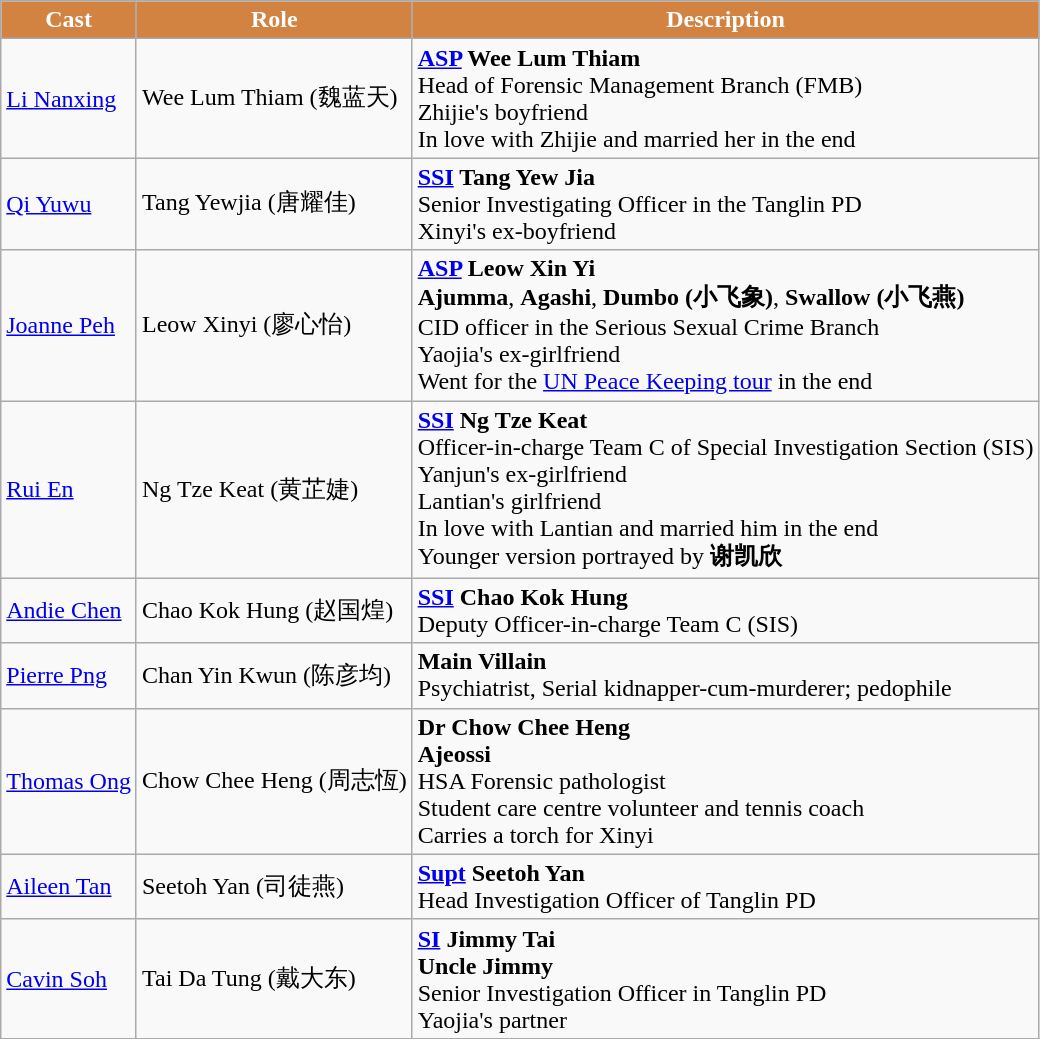<table class="wikitable">
<tr>
<th style="background:#D28241; color:white">Cast</th>
<th style="background:#D28241; color:white">Role</th>
<th style="background:#D28241; color:white">Description</th>
</tr>
<tr>
<td><a href='#'>Li Nanxing</a></td>
<td>Wee Lum Thiam (魏蓝天)</td>
<td><strong><a href='#'>ASP</a> Wee Lum Thiam</strong><br> Head of Forensic Management Branch (FMB) <br> Zhijie's boyfriend <br> In love with Zhijie and married her in the end</td>
</tr>
<tr>
<td><a href='#'>Qi Yuwu</a></td>
<td>Tang Yewjia (唐耀佳)</td>
<td><strong><a href='#'>SSI</a> Tang Yew Jia</strong> <br> Senior Investigating Officer in the Tanglin PD <br> Xinyi's ex-boyfriend</td>
</tr>
<tr>
<td><a href='#'>Joanne Peh</a></td>
<td>Leow Xinyi (廖心怡)</td>
<td><strong><a href='#'>ASP</a> Leow Xin Yi</strong> <br> <strong>Ajumma</strong>, <strong>Agashi</strong>, <strong>Dumbo (小飞象)</strong>, <strong>Swallow (小飞燕)</strong> <br> CID officer in the Serious Sexual Crime Branch <br> Yaojia's ex-girlfriend <br> Went for the <a href='#'>UN Peace Keeping tour</a> in the end</td>
</tr>
<tr>
<td><a href='#'>Rui En</a></td>
<td>Ng Tze Keat (黄芷婕)</td>
<td><strong><a href='#'>SSI</a> Ng Tze Keat</strong> <br> Officer-in-charge Team C of Special Investigation Section (SIS) <br> Yanjun's ex-girlfriend <br> Lantian's girlfriend <br> In love with Lantian and married him in the end <br> Younger version portrayed by <strong>谢凯欣</strong></td>
</tr>
<tr>
<td><a href='#'>Andie Chen</a></td>
<td>Chao Kok Hung (赵国煌)</td>
<td><strong><a href='#'>SSI</a> Chao Kok Hung</strong> <br> Deputy Officer-in-charge Team C (SIS)</td>
</tr>
<tr>
<td><a href='#'>Pierre Png</a></td>
<td>Chan Yin Kwun (陈彦均)</td>
<td><strong>Main Villain</strong> <br> Psychiatrist, Serial kidnapper-cum-murderer; pedophile</td>
</tr>
<tr>
<td><a href='#'>Thomas Ong</a></td>
<td>Chow Chee Heng (周志恆)</td>
<td><strong>Dr Chow Chee Heng</strong> <br> <strong>Ajeossi</strong> <br> HSA Forensic pathologist <br> Student care centre volunteer and tennis coach <br> Carries a torch for Xinyi</td>
</tr>
<tr>
<td><a href='#'>Aileen Tan</a></td>
<td>Seetoh Yan (司徒燕)</td>
<td><strong><a href='#'>Supt</a> Seetoh Yan</strong> <br> Head Investigation Officer of Tanglin PD</td>
</tr>
<tr>
<td><a href='#'>Cavin Soh</a></td>
<td>Tai Da Tung (戴大东)</td>
<td><strong><a href='#'>SI</a> Jimmy Tai</strong> <br> <strong>Uncle Jimmy</strong> <br> Senior Investigation Officer in Tanglin PD <br> Yaojia's partner</td>
</tr>
</table>
